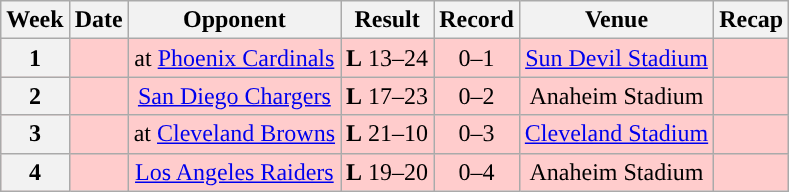<table class="wikitable" style="text-align:center">
<tr>
<th>Week</th>
<th>Date</th>
<th>Opponent</th>
<th>Result</th>
<th>Record</th>
<th>Venue</th>
<th>Recap</th>
</tr>
<tr align="center" bgcolor="#fcc">
<th>1</th>
<td></td>
<td>at <a href='#'>Phoenix Cardinals</a></td>
<td><strong>L</strong> 13–24</td>
<td>0–1</td>
<td><a href='#'>Sun Devil Stadium</a></td>
<td></td>
</tr>
<tr align="center" bgcolor="#fcc">
<th>2</th>
<td></td>
<td><a href='#'>San Diego Chargers</a></td>
<td><strong>L</strong> 17–23</td>
<td>0–2</td>
<td>Anaheim Stadium</td>
<td></td>
</tr>
<tr align="center" bgcolor="#fcc">
<th>3</th>
<td></td>
<td>at  <a href='#'>Cleveland Browns</a></td>
<td><strong>L</strong> 21–10</td>
<td>0–3</td>
<td><a href='#'>Cleveland Stadium</a></td>
<td></td>
</tr>
<tr align="center" bgcolor="#fcc">
<th>4</th>
<td></td>
<td><a href='#'>Los Angeles Raiders</a></td>
<td><strong>L</strong> 19–20</td>
<td>0–4</td>
<td>Anaheim Stadium</td>
<td></td>
</tr>
</table>
